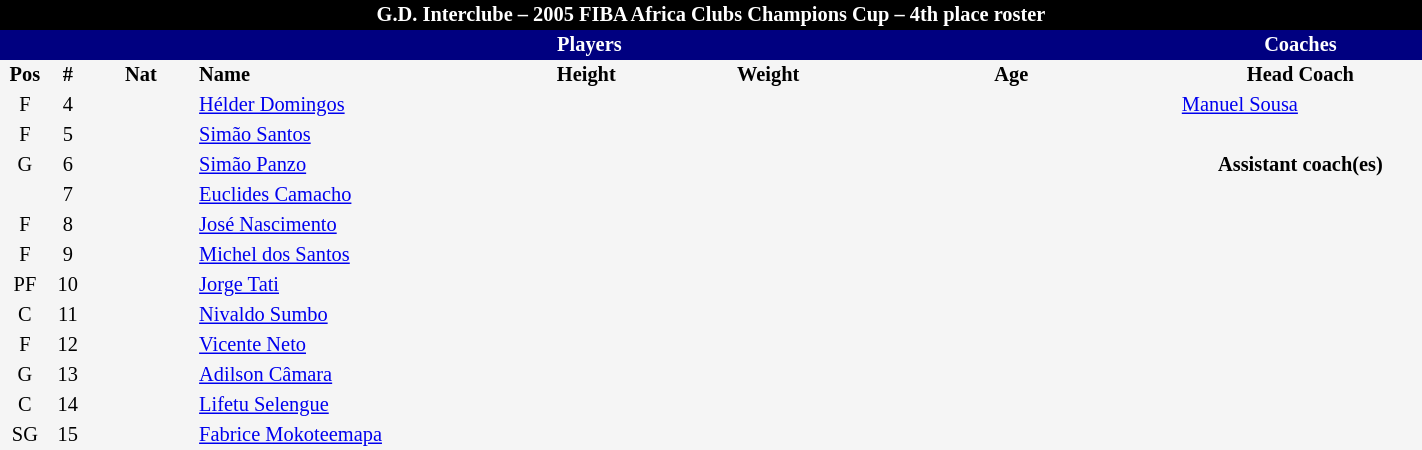<table border=0 cellpadding=2 cellspacing=0  |- bgcolor=#f5f5f5 style="text-align:center; font-size:85%;" width=75%>
<tr>
<td colspan="8" style="background: black; color: white"><strong>G.D. Interclube – 2005 FIBA Africa Clubs Champions Cup – 4th place roster</strong></td>
</tr>
<tr>
<td colspan="7" style="background: #000080; color: white"><strong>Players</strong></td>
<td style="background: #000080; color: white"><strong>Coaches</strong></td>
</tr>
<tr style="background=#f5f5f5; color: black">
<th width=5px>Pos</th>
<th width=5px>#</th>
<th width=50px>Nat</th>
<th width=135px align=left>Name</th>
<th width=100px>Height</th>
<th width=70px>Weight</th>
<th width=160px>Age</th>
<th width=115px>Head Coach</th>
</tr>
<tr>
<td>F</td>
<td>4</td>
<td></td>
<td align=left><a href='#'>Hélder Domingos</a></td>
<td><span></span></td>
<td></td>
<td><span></span></td>
<td align=left> <a href='#'>Manuel Sousa</a></td>
</tr>
<tr>
<td>F</td>
<td>5</td>
<td></td>
<td align=left><a href='#'>Simão Santos</a></td>
<td><span></span></td>
<td><span></span></td>
<td><span></span></td>
</tr>
<tr>
<td>G</td>
<td>6</td>
<td></td>
<td align=left><a href='#'>Simão Panzo</a></td>
<td><span></span></td>
<td></td>
<td><span></span></td>
<td><strong>Assistant coach(es)</strong></td>
</tr>
<tr>
<td></td>
<td>7</td>
<td></td>
<td align=left><a href='#'>Euclides Camacho</a></td>
<td></td>
<td></td>
<td><span></span></td>
<td align=left></td>
</tr>
<tr>
<td>F</td>
<td>8</td>
<td></td>
<td align=left><a href='#'>José Nascimento</a></td>
<td><span></span></td>
<td></td>
<td><span></span></td>
<td align=left></td>
</tr>
<tr>
<td>F</td>
<td>9</td>
<td></td>
<td align=left><a href='#'>Michel dos Santos</a></td>
<td><span></span></td>
<td></td>
<td><span></span></td>
</tr>
<tr>
<td>PF</td>
<td>10</td>
<td></td>
<td align=left><a href='#'>Jorge Tati</a></td>
<td><span></span></td>
<td><span></span></td>
<td><span></span></td>
</tr>
<tr>
<td>C</td>
<td>11</td>
<td></td>
<td align=left><a href='#'>Nivaldo Sumbo</a></td>
<td><span></span></td>
<td></td>
<td><span></span></td>
</tr>
<tr>
<td>F</td>
<td>12</td>
<td></td>
<td align=left><a href='#'>Vicente Neto</a></td>
<td><span></span></td>
<td></td>
<td><span></span></td>
</tr>
<tr>
<td>G</td>
<td>13</td>
<td></td>
<td align=left><a href='#'>Adilson Câmara</a></td>
<td><span></span></td>
<td></td>
<td><span></span></td>
</tr>
<tr>
<td>C</td>
<td>14</td>
<td></td>
<td align=left><a href='#'>Lifetu Selengue</a></td>
<td><span></span></td>
<td><span></span></td>
<td><span></span></td>
</tr>
<tr>
<td>SG</td>
<td>15</td>
<td></td>
<td align=left><a href='#'>Fabrice Mokoteemapa</a></td>
<td><span></span></td>
<td></td>
<td><span></span></td>
</tr>
</table>
